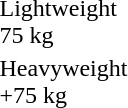<table>
<tr>
<td>Lightweight<br>75 kg</td>
<td></td>
<td></td>
<td></td>
</tr>
<tr>
<td>Heavyweight<br>+75 kg</td>
<td></td>
<td></td>
<td></td>
</tr>
</table>
